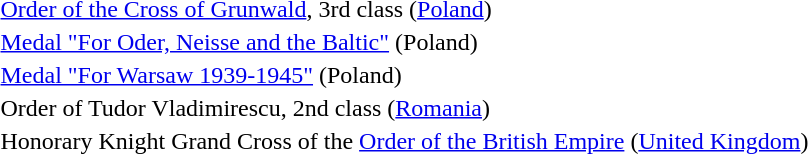<table>
<tr>
<td></td>
<td><a href='#'>Order of the Cross of Grunwald</a>, 3rd class (<a href='#'>Poland</a>)</td>
</tr>
<tr>
<td></td>
<td><a href='#'>Medal "For Oder, Neisse and the Baltic"</a> (Poland)</td>
</tr>
<tr>
<td></td>
<td><a href='#'>Medal "For Warsaw 1939-1945"</a> (Poland)</td>
</tr>
<tr>
<td></td>
<td>Order of Tudor Vladimirescu, 2nd class (<a href='#'>Romania</a>)</td>
</tr>
<tr>
<td></td>
<td>Honorary Knight Grand Cross of the <a href='#'>Order of the British Empire</a> (<a href='#'>United Kingdom</a>)</td>
</tr>
<tr>
</tr>
</table>
